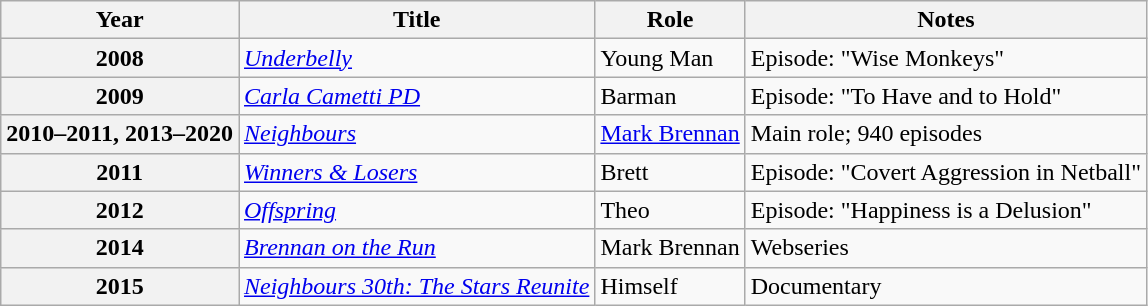<table class="wikitable sortable plainrowheaders">
<tr>
<th scope="col">Year</th>
<th scope="col">Title</th>
<th scope="col">Role</th>
<th scope="col" class="unsortable">Notes</th>
</tr>
<tr>
<th scope="row">2008</th>
<td><em><a href='#'>Underbelly</a></em></td>
<td>Young Man</td>
<td>Episode: "Wise Monkeys"</td>
</tr>
<tr>
<th scope="row">2009</th>
<td><em><a href='#'>Carla Cametti PD</a></em></td>
<td>Barman</td>
<td>Episode: "To Have and to Hold"</td>
</tr>
<tr>
<th scope="row">2010–2011, 2013–2020</th>
<td><em><a href='#'>Neighbours</a></em></td>
<td><a href='#'>Mark Brennan</a></td>
<td>Main role; 940 episodes</td>
</tr>
<tr>
<th scope="row">2011</th>
<td><em><a href='#'>Winners & Losers</a></em></td>
<td>Brett</td>
<td>Episode: "Covert Aggression in Netball"</td>
</tr>
<tr>
<th scope="row">2012</th>
<td><em><a href='#'>Offspring</a></em></td>
<td>Theo</td>
<td>Episode: "Happiness is a Delusion"</td>
</tr>
<tr>
<th scope="row">2014</th>
<td><em><a href='#'>Brennan on the Run</a></em></td>
<td>Mark Brennan</td>
<td>Webseries</td>
</tr>
<tr>
<th scope="row">2015</th>
<td><em><a href='#'>Neighbours 30th: The Stars Reunite</a></em></td>
<td>Himself</td>
<td>Documentary</td>
</tr>
</table>
